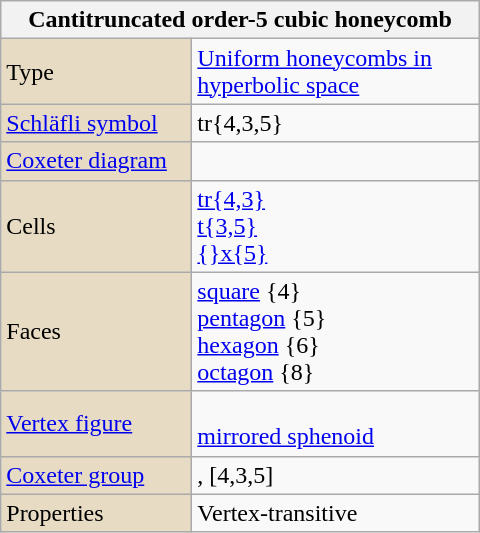<table class="wikitable" align="right" style="margin-left:10px" width="320">
<tr>
<th bgcolor=#e7dcc3 colspan=2>Cantitruncated order-5 cubic honeycomb<br></th>
</tr>
<tr>
<td bgcolor=#e7dcc3>Type</td>
<td><a href='#'>Uniform honeycombs in hyperbolic space</a></td>
</tr>
<tr>
<td bgcolor=#e7dcc3><a href='#'>Schläfli symbol</a></td>
<td>tr{4,3,5}</td>
</tr>
<tr>
<td width=120 bgcolor=#e7dcc3><a href='#'>Coxeter diagram</a></td>
<td></td>
</tr>
<tr>
<td bgcolor=#e7dcc3>Cells</td>
<td><a href='#'>tr{4,3}</a> <br><a href='#'>t{3,5}</a> <br><a href='#'>{}x{5}</a> </td>
</tr>
<tr>
<td bgcolor=#e7dcc3>Faces</td>
<td><a href='#'>square</a> {4}<br><a href='#'>pentagon</a> {5}<br><a href='#'>hexagon</a> {6}<br><a href='#'>octagon</a> {8}</td>
</tr>
<tr>
<td bgcolor=#e7dcc3><a href='#'>Vertex figure</a></td>
<td><br><a href='#'>mirrored sphenoid</a></td>
</tr>
<tr>
<td bgcolor=#e7dcc3><a href='#'>Coxeter group</a></td>
<td>, [4,3,5]</td>
</tr>
<tr>
<td bgcolor=#e7dcc3>Properties</td>
<td>Vertex-transitive</td>
</tr>
</table>
